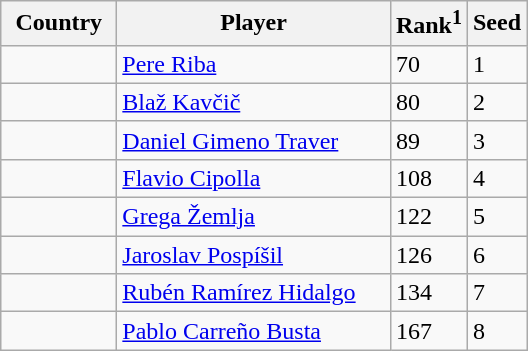<table class="sortable wikitable">
<tr>
<th width="70">Country</th>
<th width="175">Player</th>
<th>Rank<sup>1</sup></th>
<th>Seed</th>
</tr>
<tr>
<td></td>
<td><a href='#'>Pere Riba</a></td>
<td>70</td>
<td>1</td>
</tr>
<tr>
<td></td>
<td><a href='#'>Blaž Kavčič</a></td>
<td>80</td>
<td>2</td>
</tr>
<tr>
<td></td>
<td><a href='#'>Daniel Gimeno Traver</a></td>
<td>89</td>
<td>3</td>
</tr>
<tr>
<td></td>
<td><a href='#'>Flavio Cipolla</a></td>
<td>108</td>
<td>4</td>
</tr>
<tr>
<td></td>
<td><a href='#'>Grega Žemlja</a></td>
<td>122</td>
<td>5</td>
</tr>
<tr>
<td></td>
<td><a href='#'>Jaroslav Pospíšil</a></td>
<td>126</td>
<td>6</td>
</tr>
<tr>
<td></td>
<td><a href='#'>Rubén Ramírez Hidalgo</a></td>
<td>134</td>
<td>7</td>
</tr>
<tr>
<td></td>
<td><a href='#'>Pablo Carreño Busta</a></td>
<td>167</td>
<td>8</td>
</tr>
</table>
